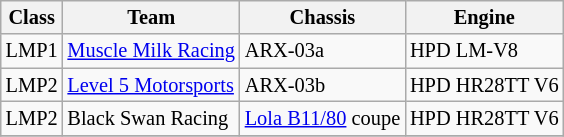<table class="wikitable" style="font-size: 85%;">
<tr>
<th>Class</th>
<th>Team</th>
<th>Chassis</th>
<th>Engine</th>
</tr>
<tr>
<td>LMP1</td>
<td><a href='#'>Muscle Milk Racing</a></td>
<td>ARX-03a</td>
<td>HPD LM-V8</td>
</tr>
<tr>
<td>LMP2</td>
<td><a href='#'>Level 5 Motorsports</a></td>
<td>ARX-03b</td>
<td>HPD HR28TT V6</td>
</tr>
<tr>
<td>LMP2</td>
<td>Black Swan Racing</td>
<td><a href='#'>Lola B11/80</a> coupe</td>
<td>HPD HR28TT V6</td>
</tr>
<tr>
</tr>
</table>
